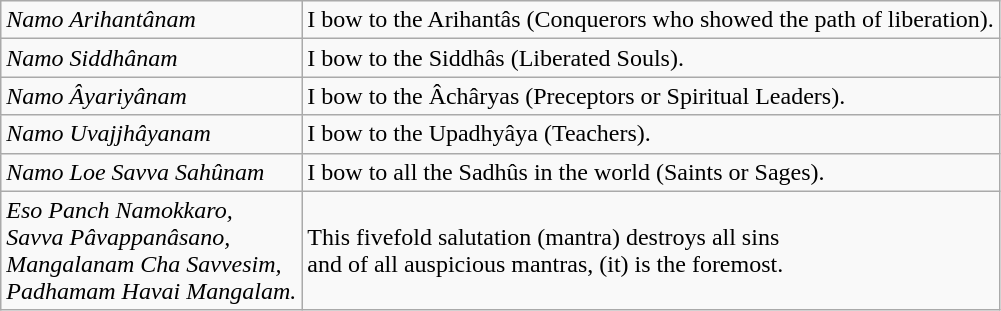<table class="wikitable">
<tr>
<td><em>Namo Arihantânam</em></td>
<td>I bow to the Arihantâs (Conquerors who showed the path of liberation).</td>
</tr>
<tr>
<td><em>Namo Siddhânam</em></td>
<td>I bow to the Siddhâs (Liberated Souls).</td>
</tr>
<tr>
<td><em>Namo Âyariyânam</em></td>
<td>I bow to the Âchâryas (Preceptors or Spiritual Leaders).</td>
</tr>
<tr>
<td><em>Namo Uvajjhâyanam</em></td>
<td>I bow to the Upadhyâya (Teachers).</td>
</tr>
<tr>
<td><em>Namo Loe Savva Sahûnam</em></td>
<td>I bow to all the Sadhûs in the world (Saints or Sages).</td>
</tr>
<tr>
<td><em>Eso Panch Namokkaro,</em><br><em>Savva Pâvappanâsano,</em><br><em>Mangalanam Cha Savvesim,</em><br><em>Padhamam Havai Mangalam.</em></td>
<td>This fivefold salutation (mantra) destroys all sins <br>and of all auspicious mantras, (it) is the foremost.</td>
</tr>
</table>
